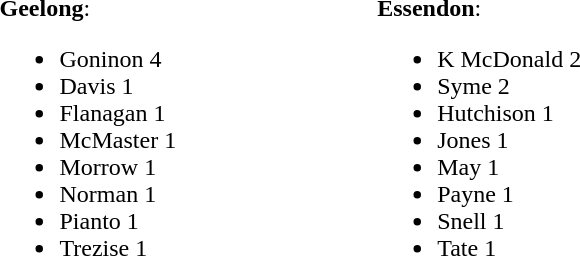<table width="40%">
<tr>
<td valign="top" width="30%"><br><strong>Geelong</strong>:<ul><li>Goninon 4</li><li>Davis 1</li><li>Flanagan 1</li><li>McMaster 1</li><li>Morrow 1</li><li>Norman 1</li><li>Pianto 1</li><li>Trezise 1</li></ul></td>
<td valign="top" width="30%"><br><strong>Essendon</strong>:<ul><li>K McDonald 2</li><li>Syme 2</li><li>Hutchison 1</li><li>Jones 1</li><li>May 1</li><li>Payne 1</li><li>Snell 1</li><li>Tate 1</li></ul></td>
</tr>
</table>
